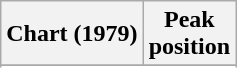<table class="wikitable sortable plainrowheaders" style="text-align:center">
<tr>
<th>Chart (1979)</th>
<th>Peak<br>position</th>
</tr>
<tr>
</tr>
<tr>
</tr>
</table>
